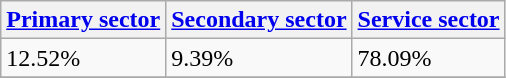<table class="wikitable" border="1">
<tr>
<th><a href='#'>Primary sector</a></th>
<th><a href='#'>Secondary sector</a></th>
<th><a href='#'>Service sector</a></th>
</tr>
<tr>
<td>12.52%</td>
<td>9.39%</td>
<td>78.09%</td>
</tr>
<tr>
</tr>
</table>
